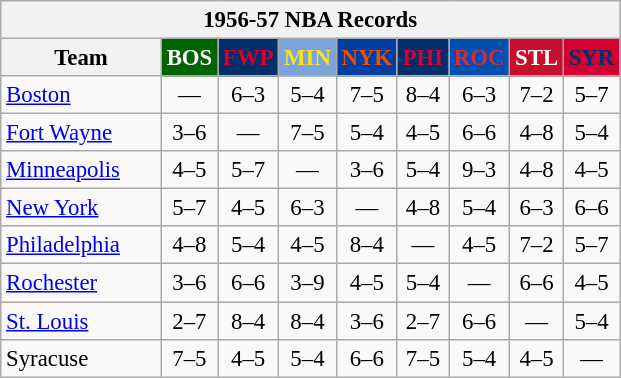<table class="wikitable" style="font-size:95%; text-align:center;">
<tr>
<th colspan=9>1956-57 NBA Records</th>
</tr>
<tr>
<th width=100>Team</th>
<th style="background:#006400;color:#FFFFFF;width=35">BOS</th>
<th style="background:#012F6B;color:#D40032;width=35">FWP</th>
<th style="background:#7BA4DB;color:#FBE122;width=35">MIN</th>
<th style="background:#003EA4;color:#E45206;width=35">NYK</th>
<th style="background:#012F6B;color:#D50033;width=35">PHI</th>
<th style="background:#0050B0;color:#D82A3C;width=35">ROC</th>
<th style="background:#C90F2E;color:#FFFFFF;width=35">STL</th>
<th style="background:#D40032;color:#022E6B;width=35">SYR</th>
</tr>
<tr>
<td style="text-align:left;"><a href='#'>Boston</a></td>
<td>—</td>
<td>6–3</td>
<td>5–4</td>
<td>7–5</td>
<td>8–4</td>
<td>6–3</td>
<td>7–2</td>
<td>5–7</td>
</tr>
<tr>
<td style="text-align:left;"><a href='#'>Fort Wayne</a></td>
<td>3–6</td>
<td>—</td>
<td>7–5</td>
<td>5–4</td>
<td>4–5</td>
<td>6–6</td>
<td>4–8</td>
<td>5–4</td>
</tr>
<tr>
<td style="text-align:left;"><a href='#'>Minneapolis</a></td>
<td>4–5</td>
<td>5–7</td>
<td>—</td>
<td>3–6</td>
<td>5–4</td>
<td>9–3</td>
<td>4–8</td>
<td>4–5</td>
</tr>
<tr>
<td style="text-align:left;"><a href='#'>New York</a></td>
<td>5–7</td>
<td>4–5</td>
<td>6–3</td>
<td>—</td>
<td>4–8</td>
<td>5–4</td>
<td>6–3</td>
<td>6–6</td>
</tr>
<tr>
<td style="text-align:left;"><a href='#'>Philadelphia</a></td>
<td>4–8</td>
<td>5–4</td>
<td>4–5</td>
<td>8–4</td>
<td>—</td>
<td>4–5</td>
<td>7–2</td>
<td>5–7</td>
</tr>
<tr>
<td style="text-align:left;"><a href='#'>Rochester</a></td>
<td>3–6</td>
<td>6–6</td>
<td>3–9</td>
<td>4–5</td>
<td>5–4</td>
<td>—</td>
<td>6–6</td>
<td>4–5</td>
</tr>
<tr>
<td style="text-align:left;"><a href='#'>St. Louis</a></td>
<td>2–7</td>
<td>8–4</td>
<td>8–4</td>
<td>3–6</td>
<td>2–7</td>
<td>6–6</td>
<td>—</td>
<td>5–4</td>
</tr>
<tr>
<td style="text-align:left;">Syracuse</td>
<td>7–5</td>
<td>4–5</td>
<td>5–4</td>
<td>6–6</td>
<td>7–5</td>
<td>5–4</td>
<td>4–5</td>
<td>—</td>
</tr>
</table>
